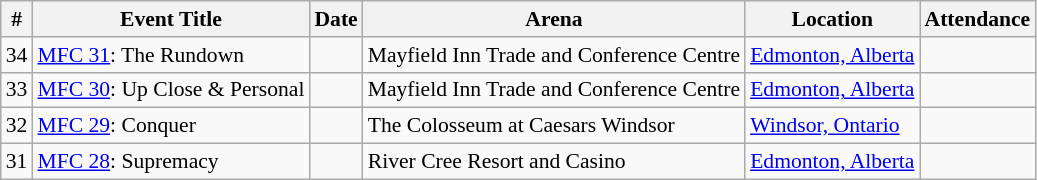<table class="sortable wikitable succession-box" style="font-size:90%;">
<tr>
<th scope="col">#</th>
<th scope="col">Event Title</th>
<th scope="col">Date</th>
<th scope="col">Arena</th>
<th scope="col">Location</th>
<th scope="col">Attendance</th>
</tr>
<tr>
<td align=center>34</td>
<td><a href='#'>MFC 31</a>: The Rundown</td>
<td></td>
<td>Mayfield Inn Trade and Conference Centre</td>
<td><a href='#'>Edmonton, Alberta</a></td>
<td></td>
</tr>
<tr>
<td align=center>33</td>
<td><a href='#'>MFC 30</a>: Up Close & Personal</td>
<td></td>
<td>Mayfield Inn Trade and Conference Centre</td>
<td><a href='#'>Edmonton, Alberta</a></td>
<td></td>
</tr>
<tr>
<td align=center>32</td>
<td><a href='#'>MFC 29</a>: Conquer</td>
<td></td>
<td>The Colosseum at Caesars Windsor</td>
<td><a href='#'>Windsor, Ontario</a></td>
<td></td>
</tr>
<tr>
<td align=center>31</td>
<td><a href='#'>MFC 28</a>: Supremacy</td>
<td></td>
<td>River Cree Resort and Casino</td>
<td><a href='#'>Edmonton, Alberta</a></td>
<td></td>
</tr>
</table>
